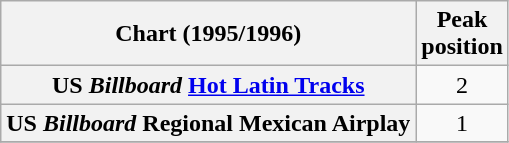<table class="wikitable plainrowheaders sortable" style="text-align:center;">
<tr>
<th scope="col">Chart (1995/1996)</th>
<th scope="col">Peak<br>position</th>
</tr>
<tr>
<th scope=row>US <em>Billboard</em> <a href='#'>Hot Latin Tracks</a></th>
<td style="text-align: center; ">2</td>
</tr>
<tr>
<th scope=row>US <em>Billboard</em> Regional Mexican Airplay</th>
<td style="text-align: center; ">1</td>
</tr>
<tr>
</tr>
</table>
